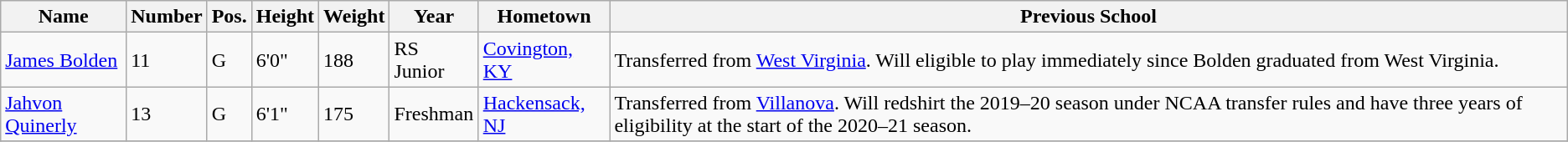<table class="wikitable sortable" border="1">
<tr>
<th>Name</th>
<th>Number</th>
<th>Pos.</th>
<th>Height</th>
<th>Weight</th>
<th>Year</th>
<th>Hometown</th>
<th class="unsortable">Previous School</th>
</tr>
<tr>
<td><a href='#'>James Bolden</a></td>
<td>11</td>
<td>G</td>
<td>6'0"</td>
<td>188</td>
<td>RS Junior</td>
<td><a href='#'>Covington, KY</a></td>
<td>Transferred from <a href='#'>West Virginia</a>. Will eligible to play immediately since Bolden graduated from West Virginia.</td>
</tr>
<tr>
<td><a href='#'>Jahvon Quinerly</a></td>
<td>13</td>
<td>G</td>
<td>6'1"</td>
<td>175</td>
<td>Freshman</td>
<td><a href='#'>Hackensack, NJ</a></td>
<td>Transferred from <a href='#'>Villanova</a>. Will redshirt the 2019–20 season under NCAA transfer rules and have three years of eligibility at the start of the 2020–21 season.</td>
</tr>
<tr>
</tr>
</table>
